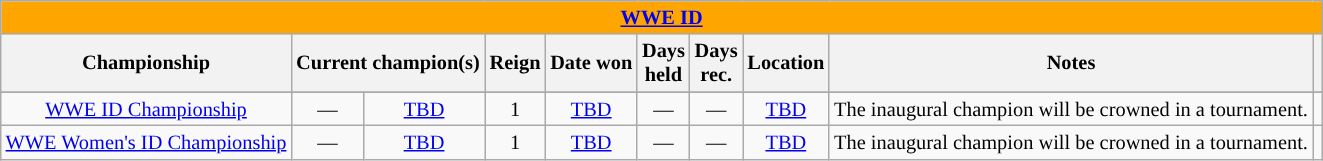<table class="wikitable" style="font-size:85%;">
<tr>
<th colspan="10" style="background:#FFA500"><a href='#'>WWE ID</a></th>
</tr>
<tr>
<th>Championship</th>
<th colspan="2">Current champion(s)</th>
<th>Reign</th>
<th>Date won</th>
<th>Days<br>held</th>
<th>Days<br>rec.</th>
<th>Location</th>
<th>Notes</th>
<th></th>
</tr>
<tr>
</tr>
<tr>
<td align=center><a href='#'>WWE ID Championship</a></td>
<td align=center>—</td>
<td align=center><a href='#'>TBD</a></td>
<td align=center>1</td>
<td align=center><a href='#'>TBD</a></td>
<td align=center>—</td>
<td align=center>—</td>
<td align=center><a href='#'>TBD</a></td>
<td align=left>The inaugural champion will be crowned in a tournament.</td>
<td align=center></td>
</tr>
<tr>
<td align=center><a href='#'>WWE Women's ID Championship</a></td>
<td align=center>—</td>
<td align=center><a href='#'>TBD</a></td>
<td align=center>1</td>
<td align=center><a href='#'>TBD</a></td>
<td align=center>—</td>
<td align=center>—</td>
<td align=center><a href='#'>TBD</a></td>
<td align=left>The inaugural champion will be crowned in a tournament.</td>
<td align=center></td>
</tr>
</table>
